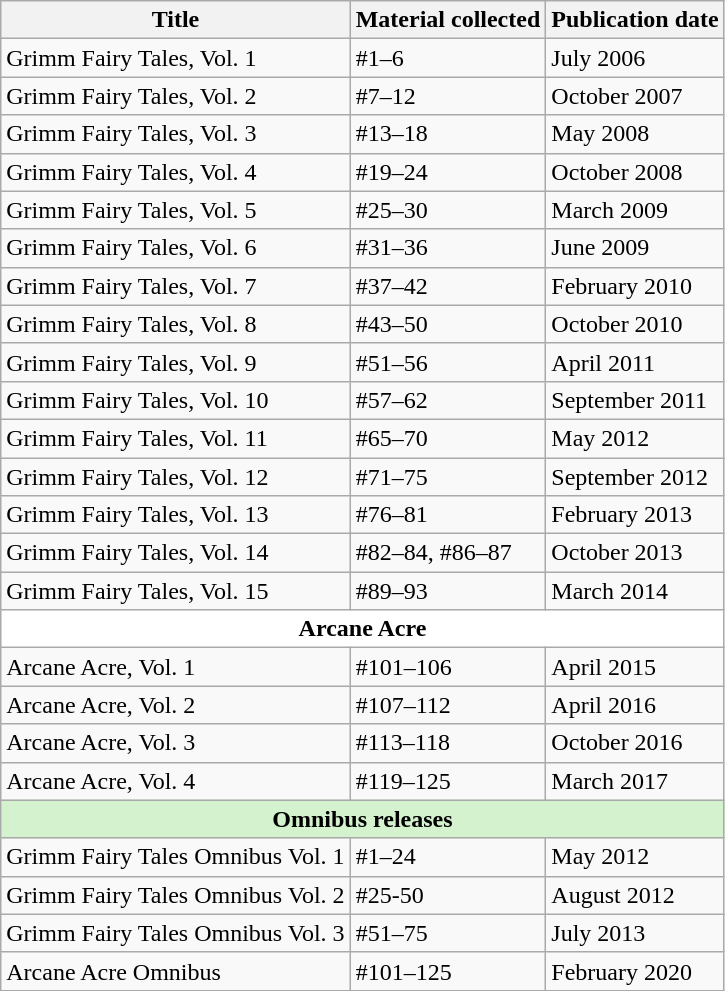<table class="wikitable">
<tr>
<th>Title</th>
<th>Material collected</th>
<th>Publication date</th>
</tr>
<tr>
<td>Grimm Fairy Tales, Vol. 1</td>
<td>#1–6</td>
<td>July 2006</td>
</tr>
<tr>
<td>Grimm Fairy Tales, Vol. 2</td>
<td>#7–12</td>
<td>October 2007</td>
</tr>
<tr>
<td>Grimm Fairy Tales, Vol. 3</td>
<td>#13–18</td>
<td>May 2008</td>
</tr>
<tr>
<td>Grimm Fairy Tales, Vol. 4</td>
<td>#19–24</td>
<td>October 2008</td>
</tr>
<tr>
<td>Grimm Fairy Tales, Vol. 5</td>
<td>#25–30</td>
<td>March 2009</td>
</tr>
<tr>
<td>Grimm Fairy Tales, Vol. 6</td>
<td>#31–36</td>
<td>June 2009</td>
</tr>
<tr>
<td>Grimm Fairy Tales, Vol. 7</td>
<td>#37–42</td>
<td>February 2010</td>
</tr>
<tr>
<td>Grimm Fairy Tales, Vol. 8</td>
<td>#43–50</td>
<td>October 2010</td>
</tr>
<tr>
<td>Grimm Fairy Tales, Vol. 9</td>
<td>#51–56</td>
<td>April 2011</td>
</tr>
<tr>
<td>Grimm Fairy Tales, Vol. 10</td>
<td>#57–62</td>
<td>September 2011</td>
</tr>
<tr>
<td>Grimm Fairy Tales, Vol. 11</td>
<td>#65–70</td>
<td>May 2012</td>
</tr>
<tr>
<td>Grimm Fairy Tales, Vol. 12</td>
<td>#71–75</td>
<td>September 2012</td>
</tr>
<tr>
<td>Grimm Fairy Tales, Vol. 13</td>
<td>#76–81</td>
<td>February 2013</td>
</tr>
<tr>
<td>Grimm Fairy Tales, Vol. 14</td>
<td>#82–84, #86–87</td>
<td>October 2013</td>
</tr>
<tr>
<td>Grimm Fairy Tales, Vol. 15</td>
<td>#89–93</td>
<td>March 2014</td>
</tr>
<tr>
<td colspan=3 align=center bgcolor=white><strong>Arcane Acre</strong></td>
</tr>
<tr>
<td>Arcane Acre, Vol. 1</td>
<td>#101–106</td>
<td>April 2015</td>
</tr>
<tr>
<td>Arcane Acre, Vol. 2</td>
<td>#107–112</td>
<td>April 2016</td>
</tr>
<tr>
<td>Arcane Acre, Vol. 3</td>
<td>#113–118</td>
<td>October 2016</td>
</tr>
<tr>
<td>Arcane Acre, Vol. 4</td>
<td>#119–125</td>
<td>March 2017</td>
</tr>
<tr>
<td colspan=3 align=center bgcolor=#D4F2CE><strong>Omnibus releases</strong></td>
</tr>
<tr>
<td>Grimm Fairy Tales Omnibus Vol. 1</td>
<td>#1–24</td>
<td>May 2012</td>
</tr>
<tr>
<td>Grimm Fairy Tales Omnibus Vol. 2</td>
<td>#25-50</td>
<td>August 2012</td>
</tr>
<tr>
<td>Grimm Fairy Tales Omnibus Vol. 3</td>
<td>#51–75</td>
<td>July 2013</td>
</tr>
<tr>
<td>Arcane Acre Omnibus</td>
<td>#101–125</td>
<td>February 2020</td>
</tr>
</table>
